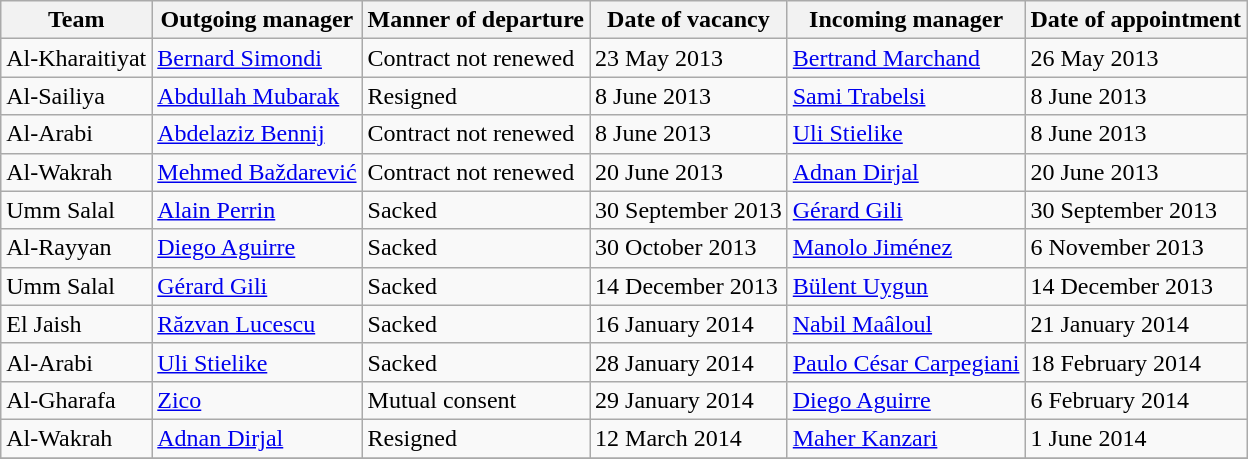<table class="wikitable">
<tr>
<th>Team</th>
<th>Outgoing manager</th>
<th>Manner of departure</th>
<th>Date of vacancy</th>
<th>Incoming manager</th>
<th>Date of appointment</th>
</tr>
<tr>
<td>Al-Kharaitiyat</td>
<td> <a href='#'>Bernard Simondi</a></td>
<td>Contract not renewed</td>
<td>23 May 2013</td>
<td> <a href='#'>Bertrand Marchand</a></td>
<td>26 May 2013</td>
</tr>
<tr>
<td>Al-Sailiya</td>
<td> <a href='#'>Abdullah Mubarak</a></td>
<td>Resigned </td>
<td>8 June 2013</td>
<td> <a href='#'>Sami Trabelsi</a></td>
<td>8 June 2013</td>
</tr>
<tr>
<td>Al-Arabi</td>
<td> <a href='#'>Abdelaziz Bennij</a></td>
<td>Contract not renewed</td>
<td>8 June 2013</td>
<td> <a href='#'>Uli Stielike</a></td>
<td>8 June 2013</td>
</tr>
<tr>
<td>Al-Wakrah</td>
<td> <a href='#'>Mehmed Baždarević</a></td>
<td>Contract not renewed</td>
<td>20 June 2013</td>
<td> <a href='#'>Adnan Dirjal</a></td>
<td>20 June 2013</td>
</tr>
<tr>
<td>Umm Salal</td>
<td> <a href='#'>Alain Perrin</a></td>
<td>Sacked</td>
<td>30 September 2013</td>
<td> <a href='#'>Gérard Gili</a></td>
<td>30 September 2013</td>
</tr>
<tr>
<td>Al-Rayyan</td>
<td> <a href='#'>Diego Aguirre</a></td>
<td>Sacked</td>
<td>30 October 2013</td>
<td> <a href='#'>Manolo Jiménez</a></td>
<td>6 November 2013</td>
</tr>
<tr>
<td>Umm Salal</td>
<td> <a href='#'>Gérard Gili</a></td>
<td>Sacked</td>
<td>14 December 2013</td>
<td> <a href='#'>Bülent Uygun</a></td>
<td>14 December 2013</td>
</tr>
<tr>
<td>El Jaish</td>
<td> <a href='#'>Răzvan Lucescu</a></td>
<td>Sacked</td>
<td>16 January 2014</td>
<td> <a href='#'>Nabil Maâloul</a></td>
<td>21 January 2014</td>
</tr>
<tr>
<td>Al-Arabi</td>
<td> <a href='#'>Uli Stielike</a></td>
<td>Sacked </td>
<td>28 January 2014</td>
<td> <a href='#'>Paulo César Carpegiani</a></td>
<td>18 February 2014</td>
</tr>
<tr>
<td>Al-Gharafa</td>
<td> <a href='#'>Zico</a></td>
<td>Mutual consent </td>
<td>29 January 2014</td>
<td> <a href='#'>Diego Aguirre</a></td>
<td>6 February 2014</td>
</tr>
<tr>
<td>Al-Wakrah</td>
<td> <a href='#'>Adnan Dirjal</a></td>
<td>Resigned </td>
<td>12 March 2014</td>
<td> <a href='#'>Maher Kanzari</a></td>
<td>1 June 2014</td>
</tr>
<tr>
</tr>
</table>
